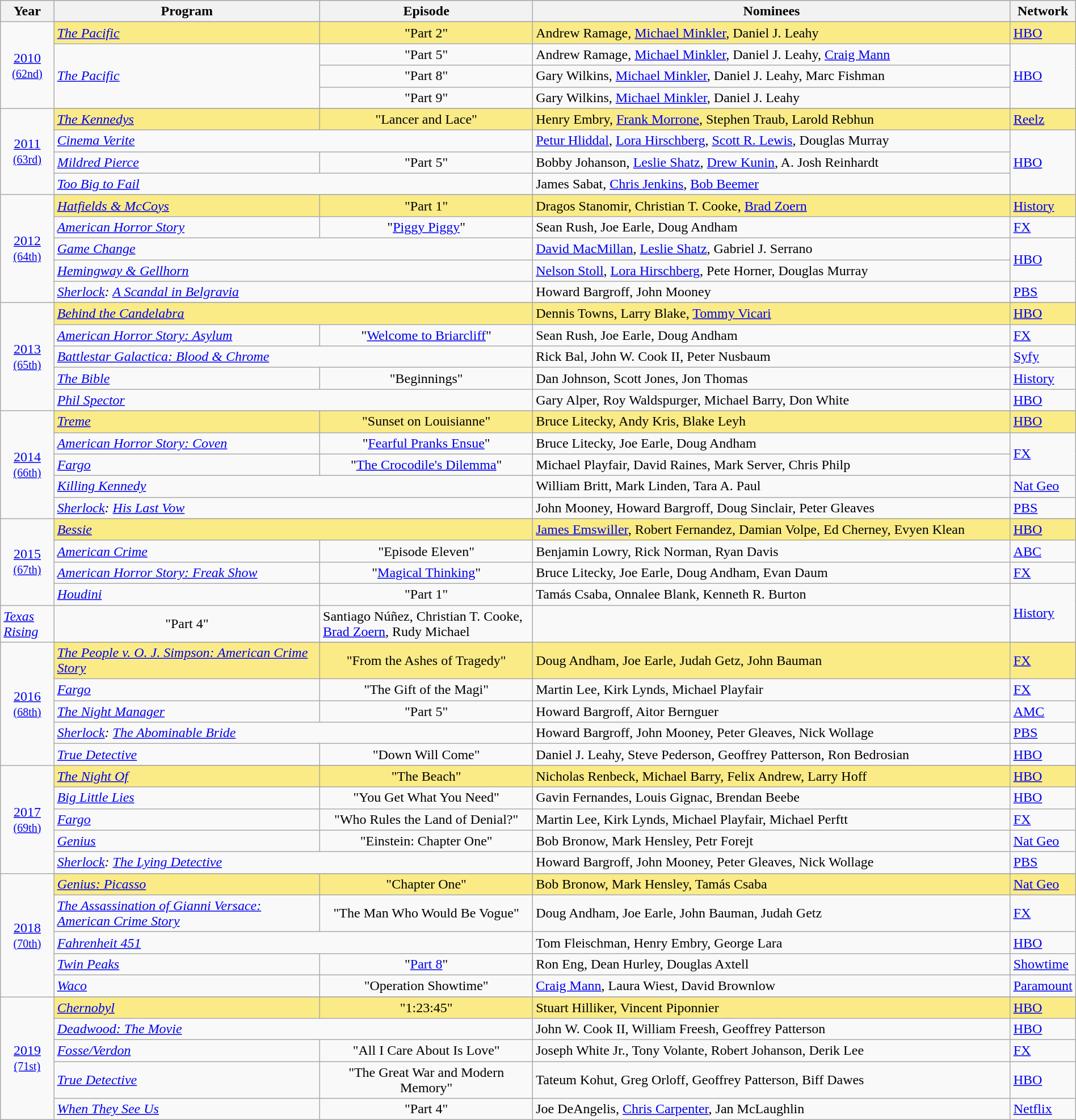<table class="wikitable" style="width:100%">
<tr bgcolor="#bebebe">
<th width="5%">Year</th>
<th width="25%">Program</th>
<th width="20%">Episode</th>
<th width="45%">Nominees</th>
<th width="5%">Network</th>
</tr>
<tr>
<td rowspan=5 style="text-align:center"><a href='#'>2010</a><br><small><a href='#'>(62nd)</a></small><br></td>
</tr>
<tr style="background:#FAEB86">
<td><em><a href='#'>The Pacific</a></em></td>
<td align=center>"Part 2"</td>
<td>Andrew Ramage, <a href='#'>Michael Minkler</a>, Daniel J. Leahy</td>
<td><a href='#'>HBO</a></td>
</tr>
<tr>
<td rowspan=3><em><a href='#'>The Pacific</a></em></td>
<td align=center>"Part 5"</td>
<td>Andrew Ramage, <a href='#'>Michael Minkler</a>, Daniel J. Leahy, <a href='#'>Craig Mann</a></td>
<td rowspan=3><a href='#'>HBO</a></td>
</tr>
<tr>
<td align=center>"Part 8"</td>
<td>Gary Wilkins, <a href='#'>Michael Minkler</a>, Daniel J. Leahy, Marc Fishman</td>
</tr>
<tr>
<td align=center>"Part 9"</td>
<td>Gary Wilkins, <a href='#'>Michael Minkler</a>, Daniel J. Leahy</td>
</tr>
<tr>
<td rowspan=5 style="text-align:center"><a href='#'>2011</a><br><small><a href='#'>(63rd)</a></small><br></td>
</tr>
<tr style="background:#FAEB86">
<td><em><a href='#'>The Kennedys</a></em></td>
<td align=center>"Lancer and Lace"</td>
<td>Henry Embry, <a href='#'>Frank Morrone</a>, Stephen Traub, Larold Rebhun</td>
<td><a href='#'>Reelz</a></td>
</tr>
<tr>
<td colspan=2><em><a href='#'>Cinema Verite</a></em></td>
<td><a href='#'>Petur Hliddal</a>, <a href='#'>Lora Hirschberg</a>, <a href='#'>Scott R. Lewis</a>, Douglas Murray</td>
<td rowspan=3><a href='#'>HBO</a></td>
</tr>
<tr>
<td><em><a href='#'>Mildred Pierce</a></em></td>
<td align=center>"Part 5"</td>
<td>Bobby Johanson, <a href='#'>Leslie Shatz</a>, <a href='#'>Drew Kunin</a>, A. Josh Reinhardt</td>
</tr>
<tr>
<td colspan=2><em><a href='#'>Too Big to Fail</a></em></td>
<td>James Sabat, <a href='#'>Chris Jenkins</a>, <a href='#'>Bob Beemer</a></td>
</tr>
<tr>
<td rowspan=6 style="text-align:center"><a href='#'>2012</a><br><small><a href='#'>(64th)</a></small><br></td>
</tr>
<tr style="background:#FAEB86">
<td><em><a href='#'>Hatfields & McCoys</a></em></td>
<td align=center>"Part 1"</td>
<td>Dragos Stanomir, Christian T. Cooke, <a href='#'>Brad Zoern</a></td>
<td><a href='#'>History</a></td>
</tr>
<tr>
<td><em><a href='#'>American Horror Story</a></em></td>
<td align=center>"<a href='#'>Piggy Piggy</a>"</td>
<td>Sean Rush, Joe Earle, Doug Andham</td>
<td><a href='#'>FX</a></td>
</tr>
<tr>
<td colspan=2><em><a href='#'>Game Change</a></em></td>
<td><a href='#'>David MacMillan</a>, <a href='#'>Leslie Shatz</a>, Gabriel J. Serrano</td>
<td rowspan=2><a href='#'>HBO</a></td>
</tr>
<tr>
<td colspan=2><em><a href='#'>Hemingway & Gellhorn</a></em></td>
<td><a href='#'>Nelson Stoll</a>, <a href='#'>Lora Hirschberg</a>, Pete Horner, Douglas Murray</td>
</tr>
<tr>
<td colspan=2><em><a href='#'>Sherlock</a>: <a href='#'>A Scandal in Belgravia</a></em></td>
<td>Howard Bargroff, John Mooney</td>
<td><a href='#'>PBS</a></td>
</tr>
<tr>
<td rowspan=6 style="text-align:center"><a href='#'>2013</a><br><small><a href='#'>(65th)</a></small><br></td>
</tr>
<tr style="background:#FAEB86">
<td colspan=2><em><a href='#'>Behind the Candelabra</a></em></td>
<td>Dennis Towns, Larry Blake, <a href='#'>Tommy Vicari</a></td>
<td><a href='#'>HBO</a></td>
</tr>
<tr>
<td><em><a href='#'>American Horror Story: Asylum</a></em></td>
<td align=center>"<a href='#'>Welcome to Briarcliff</a>"</td>
<td>Sean Rush, Joe Earle, Doug Andham</td>
<td><a href='#'>FX</a></td>
</tr>
<tr>
<td colspan=2><em><a href='#'>Battlestar Galactica: Blood & Chrome</a></em></td>
<td>Rick Bal, John W. Cook II, Peter Nusbaum</td>
<td><a href='#'>Syfy</a></td>
</tr>
<tr>
<td><em><a href='#'>The Bible</a></em></td>
<td align=center>"Beginnings"</td>
<td>Dan Johnson, Scott Jones, Jon Thomas</td>
<td><a href='#'>History</a></td>
</tr>
<tr>
<td colspan=2><em><a href='#'>Phil Spector</a></em></td>
<td>Gary Alper, Roy Waldspurger, Michael Barry, Don White</td>
<td><a href='#'>HBO</a></td>
</tr>
<tr>
<td rowspan=6 style="text-align:center"><a href='#'>2014</a><br><small><a href='#'>(66th)</a></small><br></td>
</tr>
<tr style="background:#FAEB86">
<td><em><a href='#'>Treme</a></em></td>
<td align=center>"Sunset on Louisianne"</td>
<td>Bruce Litecky, Andy Kris, Blake Leyh</td>
<td><a href='#'>HBO</a></td>
</tr>
<tr>
<td><em><a href='#'>American Horror Story: Coven</a></em></td>
<td align=center>"<a href='#'>Fearful Pranks Ensue</a>"</td>
<td>Bruce Litecky, Joe Earle, Doug Andham</td>
<td rowspan=2><a href='#'>FX</a></td>
</tr>
<tr>
<td><em><a href='#'>Fargo</a></em></td>
<td align=center>"<a href='#'>The Crocodile's Dilemma</a>"</td>
<td>Michael Playfair, David Raines, Mark Server, Chris Philp</td>
</tr>
<tr>
<td colspan=2><em><a href='#'>Killing Kennedy</a></em></td>
<td>William Britt, Mark Linden, Tara A. Paul</td>
<td><a href='#'>Nat Geo</a></td>
</tr>
<tr>
<td colspan=2><em><a href='#'>Sherlock</a>: <a href='#'>His Last Vow</a></em></td>
<td>John Mooney, Howard Bargroff, Doug Sinclair, Peter Gleaves</td>
<td><a href='#'>PBS</a></td>
</tr>
<tr>
<td rowspan=6 style="text-align:center"><a href='#'>2015</a><br><small><a href='#'>(67th)</a></small><br></td>
</tr>
<tr>
</tr>
<tr style="background:#FAEB86">
<td colspan=2><em><a href='#'>Bessie</a></em></td>
<td><a href='#'>James Emswiller</a>, Robert Fernandez, Damian Volpe, Ed Cherney, Evyen Klean</td>
<td><a href='#'>HBO</a></td>
</tr>
<tr>
<td><em><a href='#'>American Crime</a></em></td>
<td align=center>"Episode Eleven"</td>
<td>Benjamin Lowry, Rick Norman, Ryan Davis</td>
<td><a href='#'>ABC</a></td>
</tr>
<tr>
<td><em><a href='#'>American Horror Story: Freak Show</a></em></td>
<td align=center>"<a href='#'>Magical Thinking</a>"</td>
<td>Bruce Litecky, Joe Earle, Doug Andham, Evan Daum</td>
<td><a href='#'>FX</a></td>
</tr>
<tr>
<td><em><a href='#'>Houdini</a></em></td>
<td align=center>"Part 1"</td>
<td>Tamás Csaba, Onnalee Blank, Kenneth R. Burton</td>
<td rowspan=2><a href='#'>History</a></td>
</tr>
<tr>
<td><em><a href='#'>Texas Rising</a></em></td>
<td align=center>"Part 4"</td>
<td>Santiago Núñez, Christian T. Cooke, <a href='#'>Brad Zoern</a>, Rudy Michael</td>
</tr>
<tr>
<td rowspan=6 style="text-align:center"><a href='#'>2016</a><br><small><a href='#'>(68th)</a></small><br></td>
</tr>
<tr style="background:#FAEB86">
<td><em><a href='#'>The People v. O. J. Simpson: American Crime Story</a></em></td>
<td align=center>"From the Ashes of Tragedy"</td>
<td>Doug Andham, Joe Earle, Judah Getz, John Bauman</td>
<td><a href='#'>FX</a></td>
</tr>
<tr>
<td><em><a href='#'>Fargo</a></em></td>
<td align=center>"The Gift of the Magi"</td>
<td>Martin Lee, Kirk Lynds, Michael Playfair</td>
<td><a href='#'>FX</a></td>
</tr>
<tr>
<td><em><a href='#'>The Night Manager</a></em></td>
<td align=center>"Part 5"</td>
<td>Howard Bargroff, Aitor Bernguer</td>
<td><a href='#'>AMC</a></td>
</tr>
<tr>
<td colspan=2><em><a href='#'>Sherlock</a>: <a href='#'>The Abominable Bride</a></em></td>
<td>Howard Bargroff, John Mooney, Peter Gleaves, Nick Wollage</td>
<td><a href='#'>PBS</a></td>
</tr>
<tr>
<td><em><a href='#'>True Detective</a></em></td>
<td align=center>"Down Will Come"</td>
<td>Daniel J. Leahy, Steve Pederson, Geoffrey Patterson, Ron Bedrosian</td>
<td><a href='#'>HBO</a></td>
</tr>
<tr>
<td rowspan=6 style="text-align:center"><a href='#'>2017</a><br><small><a href='#'>(69th)</a></small><br></td>
</tr>
<tr style="background:#FAEB86;">
<td><em><a href='#'>The Night Of</a></em></td>
<td align=center>"The Beach"</td>
<td>Nicholas Renbeck, Michael Barry, Felix Andrew, Larry Hoff</td>
<td><a href='#'>HBO</a></td>
</tr>
<tr>
<td><em><a href='#'>Big Little Lies</a></em></td>
<td align=center>"You Get What You Need"</td>
<td>Gavin Fernandes, Louis Gignac, Brendan Beebe</td>
<td><a href='#'>HBO</a></td>
</tr>
<tr>
<td><em><a href='#'>Fargo</a></em></td>
<td align=center>"Who Rules the Land of Denial?"</td>
<td>Martin Lee, Kirk Lynds, Michael Playfair, Michael Perftt</td>
<td><a href='#'>FX</a></td>
</tr>
<tr>
<td><em><a href='#'>Genius</a></em></td>
<td align=center>"Einstein: Chapter One"</td>
<td>Bob Bronow, Mark Hensley, Petr Forejt</td>
<td><a href='#'>Nat Geo</a></td>
</tr>
<tr>
<td colspan=2><em><a href='#'>Sherlock</a>: <a href='#'>The Lying Detective</a></em></td>
<td>Howard Bargroff, John Mooney, Peter Gleaves, Nick Wollage</td>
<td><a href='#'>PBS</a></td>
</tr>
<tr>
<td rowspan=6 style="text-align:center"><a href='#'>2018</a><br><small><a href='#'>(70th)</a></small><br></td>
</tr>
<tr style="background:#FAEB86;">
<td><em><a href='#'>Genius: Picasso</a></em></td>
<td align=center>"Chapter One"</td>
<td>Bob Bronow, Mark Hensley, Tamás Csaba</td>
<td><a href='#'>Nat Geo</a></td>
</tr>
<tr>
<td><em><a href='#'>The Assassination of Gianni Versace: American Crime Story</a></em></td>
<td align=center>"The Man Who Would Be Vogue"</td>
<td>Doug Andham, Joe Earle, John Bauman, Judah Getz</td>
<td><a href='#'>FX</a></td>
</tr>
<tr>
<td colspan=2><em><a href='#'>Fahrenheit 451</a></em></td>
<td>Tom Fleischman, Henry Embry, George Lara</td>
<td><a href='#'>HBO</a></td>
</tr>
<tr>
<td><em><a href='#'>Twin Peaks</a></em></td>
<td align=center>"<a href='#'>Part 8</a>"</td>
<td>Ron Eng, Dean Hurley, Douglas Axtell</td>
<td><a href='#'>Showtime</a></td>
</tr>
<tr>
<td><em><a href='#'>Waco</a></em></td>
<td align=center>"Operation Showtime"</td>
<td><a href='#'>Craig Mann</a>, Laura Wiest, David Brownlow</td>
<td><a href='#'>Paramount</a></td>
</tr>
<tr>
<td rowspan=6 style="text-align:center"><a href='#'>2019</a><br><small><a href='#'>(71st)</a></small><br></td>
</tr>
<tr style="background:#FAEB86;">
<td><em><a href='#'>Chernobyl</a></em></td>
<td align=center>"1:23:45"</td>
<td>Stuart Hilliker, Vincent Piponnier</td>
<td><a href='#'>HBO</a></td>
</tr>
<tr>
<td colspan=2><em><a href='#'>Deadwood: The Movie</a></em></td>
<td>John W. Cook II, William Freesh, Geoffrey Patterson</td>
<td><a href='#'>HBO</a></td>
</tr>
<tr>
<td><em><a href='#'>Fosse/Verdon</a></em></td>
<td align=center>"All I Care About Is Love"</td>
<td>Joseph White Jr., Tony Volante, Robert Johanson, Derik Lee</td>
<td><a href='#'>FX</a></td>
</tr>
<tr>
<td><em><a href='#'>True Detective</a></em></td>
<td align=center>"The Great War and Modern Memory"</td>
<td>Tateum Kohut, Greg Orloff, Geoffrey Patterson, Biff Dawes</td>
<td><a href='#'>HBO</a></td>
</tr>
<tr>
<td><em><a href='#'>When They See Us</a></em></td>
<td align=center>"Part 4"</td>
<td>Joe DeAngelis, <a href='#'>Chris Carpenter</a>, Jan McLaughlin</td>
<td><a href='#'>Netflix</a></td>
</tr>
</table>
